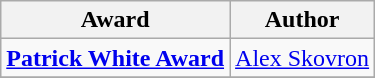<table class="wikitable">
<tr>
<th>Award</th>
<th>Author</th>
</tr>
<tr>
<td><strong><a href='#'>Patrick White Award</a></strong></td>
<td><a href='#'>Alex Skovron</a></td>
</tr>
<tr>
</tr>
</table>
